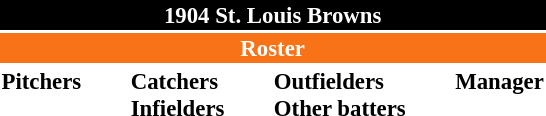<table class="toccolours" style="font-size: 95%;">
<tr>
<th colspan="10" style="background-color: black; color: white; text-align: center;">1904 St. Louis Browns</th>
</tr>
<tr>
<td colspan="10" style="background-color: #F87217; color: white; text-align: center;"><strong>Roster</strong></td>
</tr>
<tr>
<td valign="top"><strong>Pitchers</strong><br>





</td>
<td width="25px"></td>
<td valign="top"><strong>Catchers</strong><br>


<strong>Infielders</strong>






</td>
<td width="25px"></td>
<td valign="top"><strong>Outfielders</strong><br>





<strong>Other batters</strong>

</td>
<td width="25px"></td>
<td valign="top"><strong>Manager</strong><br></td>
</tr>
</table>
